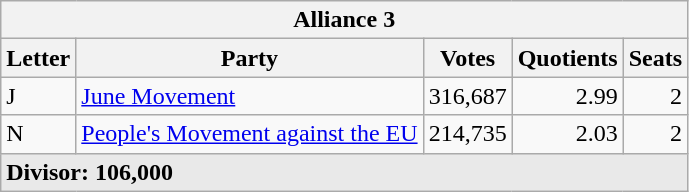<table class="wikitable">
<tr>
<th colspan="5">Alliance 3</th>
</tr>
<tr>
<th>Letter</th>
<th>Party</th>
<th>Votes</th>
<th>Quotients</th>
<th>Seats</th>
</tr>
<tr>
<td style="text-align:left;">J</td>
<td style="text-align:left;"><a href='#'>June Movement</a></td>
<td style="text-align:right;">316,687</td>
<td style="text-align:right;">2.99</td>
<td style="text-align:right;">2</td>
</tr>
<tr>
<td style="text-align:left;">N</td>
<td style="text-align:left;"><a href='#'>People's Movement against the EU</a></td>
<td style="text-align:right;">214,735</td>
<td style="text-align:right;">2.03</td>
<td style="text-align:right;">2</td>
</tr>
<tr style="background-color:#E9E9E9">
<td colspan="5" style="text-align:left;"><strong>Divisor: 106,000</strong></td>
</tr>
</table>
